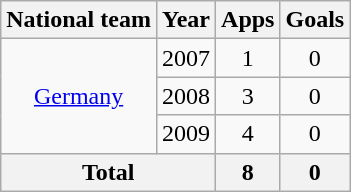<table class="wikitable" style="text-align:center">
<tr>
<th>National team</th>
<th>Year</th>
<th>Apps</th>
<th>Goals</th>
</tr>
<tr>
<td rowspan="3"><a href='#'>Germany</a></td>
<td>2007</td>
<td>1</td>
<td>0</td>
</tr>
<tr>
<td>2008</td>
<td>3</td>
<td>0</td>
</tr>
<tr>
<td>2009</td>
<td>4</td>
<td>0</td>
</tr>
<tr>
<th colspan="2">Total</th>
<th>8</th>
<th>0</th>
</tr>
</table>
